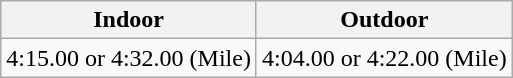<table class="wikitable" border="1" align="upright">
<tr>
<th>Indoor</th>
<th>Outdoor</th>
</tr>
<tr>
<td>4:15.00 or 4:32.00 (Mile)</td>
<td>4:04.00 or 4:22.00 (Mile)</td>
</tr>
</table>
